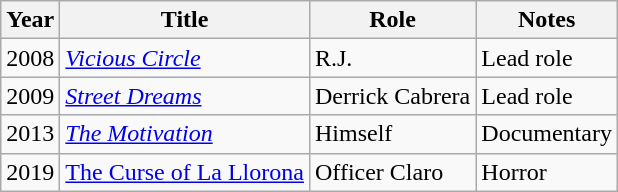<table class="wikitable sortable">
<tr>
<th>Year</th>
<th>Title</th>
<th>Role</th>
<th class=unsortable>Notes</th>
</tr>
<tr>
<td>2008</td>
<td><em><a href='#'>Vicious Circle</a></em></td>
<td>R.J.</td>
<td>Lead role</td>
</tr>
<tr>
<td>2009</td>
<td><em><a href='#'>Street Dreams</a></em></td>
<td>Derrick Cabrera</td>
<td>Lead role</td>
</tr>
<tr>
<td>2013</td>
<td><em><a href='#'>The Motivation</a></em></td>
<td>Himself</td>
<td>Documentary</td>
</tr>
<tr>
<td>2019</td>
<td><a href='#'>The Curse of La Llorona</a></td>
<td>Officer Claro</td>
<td>Horror</td>
</tr>
</table>
